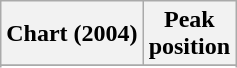<table class="wikitable">
<tr>
<th>Chart (2004)</th>
<th>Peak<br>position</th>
</tr>
<tr>
</tr>
<tr>
</tr>
<tr>
</tr>
<tr>
</tr>
</table>
